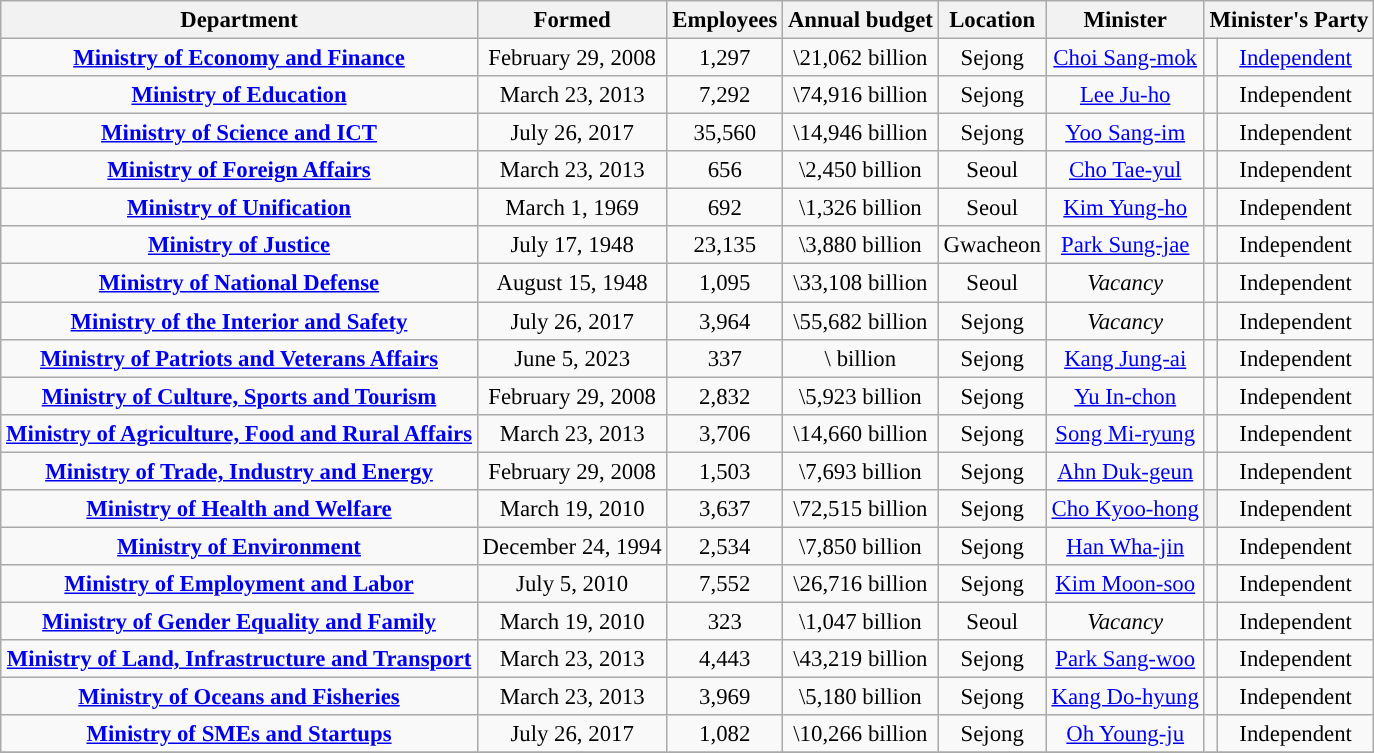<table class="wikitable sortable" style="text-align:center; font-size: 95%;">
<tr>
<th>Department</th>
<th data-sort-type=date>Formed</th>
<th data-sort-type=number>Employees</th>
<th data-sort-type=currency>Annual budget</th>
<th>Location</th>
<th>Minister</th>
<th scope="col" colspan=2>Minister's Party</th>
</tr>
<tr>
<td><strong><a href='#'>Ministry of Economy and Finance</a></strong><br></td>
<td>February 29, 2008</td>
<td>1,297<br></td>
<td data-sort-value=21062>\21,062 billion<br></td>
<td>Sejong</td>
<td><a href='#'>Choi Sang-mok</a></td>
<td style="background:"></td>
<td><a href='#'>Independent</a></td>
</tr>
<tr>
<td><strong><a href='#'>Ministry of Education</a></strong><br></td>
<td>March 23, 2013</td>
<td>7,292<br></td>
<td data-sort-value=74916>\74,916 billion<br></td>
<td>Sejong</td>
<td><a href='#'>Lee Ju-ho</a></td>
<td style="background:"></td>
<td>Independent</td>
</tr>
<tr>
<td><strong><a href='#'>Ministry of Science and ICT</a></strong><br></td>
<td>July 26, 2017</td>
<td>35,560<br></td>
<td data-sort-value=14946>\14,946 billion<br></td>
<td>Sejong</td>
<td><a href='#'>Yoo Sang-im</a></td>
<td style="background:"></td>
<td>Independent</td>
</tr>
<tr>
<td><strong><a href='#'>Ministry of Foreign Affairs</a></strong><br></td>
<td>March 23, 2013</td>
<td>656<br></td>
<td data-sort-value=2450>\2,450 billion<br></td>
<td>Seoul</td>
<td><a href='#'>Cho Tae-yul</a></td>
<td style="background:"></td>
<td>Independent</td>
</tr>
<tr>
<td><strong><a href='#'>Ministry of Unification</a></strong><br></td>
<td>March 1, 1969</td>
<td>692<br></td>
<td data-sort-value=1326>\1,326 billion<br></td>
<td>Seoul</td>
<td><a href='#'>Kim Yung-ho</a></td>
<td style="background:"></td>
<td>Independent</td>
</tr>
<tr>
<td><strong><a href='#'>Ministry of Justice</a></strong><br></td>
<td>July 17, 1948</td>
<td>23,135<br></td>
<td data-sort-value=3880>\3,880 billion<br></td>
<td>Gwacheon</td>
<td><a href='#'>Park Sung-jae</a></td>
<td style="background:"></td>
<td>Independent</td>
</tr>
<tr>
<td><strong><a href='#'>Ministry of National Defense</a></strong><br></td>
<td>August 15, 1948</td>
<td>1,095<br></td>
<td data-sort-value=33108>\33,108 billion<br></td>
<td>Seoul</td>
<td><em>Vacancy</em></td>
<td style="background:"></td>
<td>Independent</td>
</tr>
<tr>
<td><strong><a href='#'>Ministry of the Interior and Safety</a></strong><br></td>
<td>July 26, 2017</td>
<td>3,964<br></td>
<td data-sort-value=55682>\55,682 billion<br></td>
<td>Sejong</td>
<td><em>Vacancy</em></td>
<td style="background:"></td>
<td>Independent</td>
</tr>
<tr>
<td><strong><a href='#'>Ministry of Patriots and Veterans Affairs</a></strong><br></td>
<td>June 5, 2023</td>
<td>337<br></td>
<td data-sort-value=>\ billion<br></td>
<td>Sejong</td>
<td><a href='#'>Kang Jung-ai</a></td>
<td style="background:"></td>
<td>Independent</td>
</tr>
<tr>
<td><strong><a href='#'>Ministry of Culture, Sports and Tourism</a></strong><br></td>
<td>February 29, 2008</td>
<td>2,832<br></td>
<td data-sort-value=5923>\5,923 billion<br></td>
<td>Sejong</td>
<td><a href='#'>Yu In-chon</a></td>
<td style="background:"></td>
<td>Independent</td>
</tr>
<tr>
<td><strong><a href='#'>Ministry of Agriculture, Food and Rural Affairs</a></strong><br></td>
<td>March 23, 2013</td>
<td>3,706<br></td>
<td data-sort-value=14660>\14,660 billion<br></td>
<td>Sejong</td>
<td><a href='#'>Song Mi-ryung</a></td>
<td style="background:"></td>
<td>Independent</td>
</tr>
<tr>
<td><strong><a href='#'>Ministry of Trade, Industry and Energy</a></strong><br></td>
<td>February 29, 2008</td>
<td>1,503<br></td>
<td data-sort-value=7693>\7,693 billion<br></td>
<td>Sejong</td>
<td><a href='#'>Ahn Duk-geun</a></td>
<td style="background:"></td>
<td>Independent</td>
</tr>
<tr>
<td><strong><a href='#'>Ministry of Health and Welfare</a></strong><br></td>
<td>March 19, 2010</td>
<td>3,637<br></td>
<td data-sort-value=72515>\72,515 billion<br></td>
<td>Sejong</td>
<td><a href='#'>Cho Kyoo-hong</a></td>
<th style="background-color: "></th>
<td>Independent</td>
</tr>
<tr>
<td><strong><a href='#'>Ministry of Environment</a></strong><br></td>
<td>December 24, 1994</td>
<td>2,534<br></td>
<td data-sort-value=7850>\7,850 billion<br></td>
<td>Sejong</td>
<td><a href='#'>Han Wha-jin</a></td>
<td style="background:"></td>
<td>Independent</td>
</tr>
<tr>
<td><strong><a href='#'>Ministry of Employment and Labor</a></strong><br></td>
<td>July 5, 2010</td>
<td>7,552<br></td>
<td data-sort-value=26716>\26,716 billion<br></td>
<td>Sejong</td>
<td><a href='#'>Kim Moon-soo</a></td>
<td style="background:"></td>
<td>Independent</td>
</tr>
<tr>
<td><strong><a href='#'>Ministry of Gender Equality and Family</a></strong><br></td>
<td>March 19, 2010</td>
<td>323<br></td>
<td data-sort-value=1047>\1,047 billion<br></td>
<td>Seoul</td>
<td><em>Vacancy</em></td>
<td style="background:"></td>
<td>Independent</td>
</tr>
<tr>
<td><strong><a href='#'>Ministry of Land, Infrastructure and Transport</a></strong><br></td>
<td>March 23, 2013</td>
<td>4,443<br></td>
<td data-sort-value=43219>\43,219 billion<br></td>
<td>Sejong</td>
<td><a href='#'>Park Sang-woo</a></td>
<td style="background:"></td>
<td>Independent</td>
</tr>
<tr>
<td><strong><a href='#'>Ministry of Oceans and Fisheries</a></strong><br></td>
<td>March 23, 2013</td>
<td>3,969<br></td>
<td data-sort-value=5180>\5,180 billion<br></td>
<td>Sejong</td>
<td><a href='#'>Kang Do-hyung</a></td>
<td style="background:"></td>
<td>Independent</td>
</tr>
<tr>
<td><strong><a href='#'>Ministry of SMEs and Startups</a></strong><br></td>
<td>July 26, 2017</td>
<td>1,082<br></td>
<td data-sort-value=10266>\10,266 billion<br></td>
<td>Sejong</td>
<td><a href='#'>Oh Young-ju</a></td>
<td style="background:"></td>
<td>Independent</td>
</tr>
<tr>
</tr>
</table>
